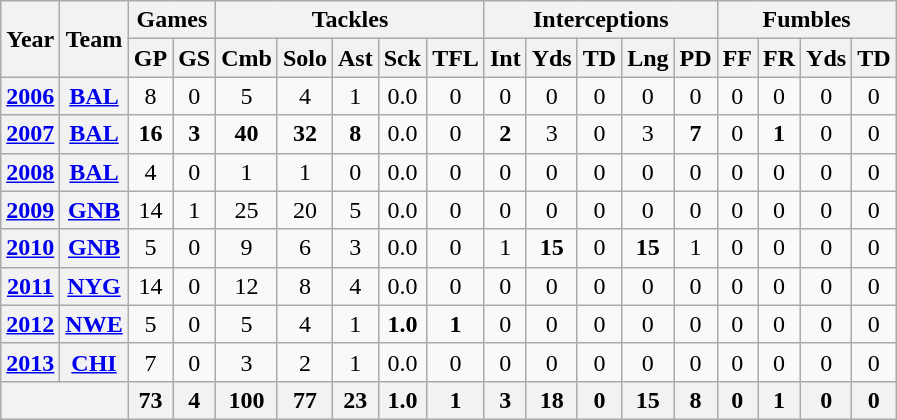<table class="wikitable" style="text-align:center">
<tr>
<th rowspan="2">Year</th>
<th rowspan="2">Team</th>
<th colspan="2">Games</th>
<th colspan="5">Tackles</th>
<th colspan="5">Interceptions</th>
<th colspan="4">Fumbles</th>
</tr>
<tr>
<th>GP</th>
<th>GS</th>
<th>Cmb</th>
<th>Solo</th>
<th>Ast</th>
<th>Sck</th>
<th>TFL</th>
<th>Int</th>
<th>Yds</th>
<th>TD</th>
<th>Lng</th>
<th>PD</th>
<th>FF</th>
<th>FR</th>
<th>Yds</th>
<th>TD</th>
</tr>
<tr>
<th><a href='#'>2006</a></th>
<th><a href='#'>BAL</a></th>
<td>8</td>
<td>0</td>
<td>5</td>
<td>4</td>
<td>1</td>
<td>0.0</td>
<td>0</td>
<td>0</td>
<td>0</td>
<td>0</td>
<td>0</td>
<td>0</td>
<td>0</td>
<td>0</td>
<td>0</td>
<td>0</td>
</tr>
<tr>
<th><a href='#'>2007</a></th>
<th><a href='#'>BAL</a></th>
<td><strong>16</strong></td>
<td><strong>3</strong></td>
<td><strong>40</strong></td>
<td><strong>32</strong></td>
<td><strong>8</strong></td>
<td>0.0</td>
<td>0</td>
<td><strong>2</strong></td>
<td>3</td>
<td>0</td>
<td>3</td>
<td><strong>7</strong></td>
<td>0</td>
<td><strong>1</strong></td>
<td>0</td>
<td>0</td>
</tr>
<tr>
<th><a href='#'>2008</a></th>
<th><a href='#'>BAL</a></th>
<td>4</td>
<td>0</td>
<td>1</td>
<td>1</td>
<td>0</td>
<td>0.0</td>
<td>0</td>
<td>0</td>
<td>0</td>
<td>0</td>
<td>0</td>
<td>0</td>
<td>0</td>
<td>0</td>
<td>0</td>
<td>0</td>
</tr>
<tr>
<th><a href='#'>2009</a></th>
<th><a href='#'>GNB</a></th>
<td>14</td>
<td>1</td>
<td>25</td>
<td>20</td>
<td>5</td>
<td>0.0</td>
<td>0</td>
<td>0</td>
<td>0</td>
<td>0</td>
<td>0</td>
<td>0</td>
<td>0</td>
<td>0</td>
<td>0</td>
<td>0</td>
</tr>
<tr>
<th><a href='#'>2010</a></th>
<th><a href='#'>GNB</a></th>
<td>5</td>
<td>0</td>
<td>9</td>
<td>6</td>
<td>3</td>
<td>0.0</td>
<td>0</td>
<td>1</td>
<td><strong>15</strong></td>
<td>0</td>
<td><strong>15</strong></td>
<td>1</td>
<td>0</td>
<td>0</td>
<td>0</td>
<td>0</td>
</tr>
<tr>
<th><a href='#'>2011</a></th>
<th><a href='#'>NYG</a></th>
<td>14</td>
<td>0</td>
<td>12</td>
<td>8</td>
<td>4</td>
<td>0.0</td>
<td>0</td>
<td>0</td>
<td>0</td>
<td>0</td>
<td>0</td>
<td>0</td>
<td>0</td>
<td>0</td>
<td>0</td>
<td>0</td>
</tr>
<tr>
<th><a href='#'>2012</a></th>
<th><a href='#'>NWE</a></th>
<td>5</td>
<td>0</td>
<td>5</td>
<td>4</td>
<td>1</td>
<td><strong>1.0</strong></td>
<td><strong>1</strong></td>
<td>0</td>
<td>0</td>
<td>0</td>
<td>0</td>
<td>0</td>
<td>0</td>
<td>0</td>
<td>0</td>
<td>0</td>
</tr>
<tr>
<th><a href='#'>2013</a></th>
<th><a href='#'>CHI</a></th>
<td>7</td>
<td>0</td>
<td>3</td>
<td>2</td>
<td>1</td>
<td>0.0</td>
<td>0</td>
<td>0</td>
<td>0</td>
<td>0</td>
<td>0</td>
<td>0</td>
<td>0</td>
<td>0</td>
<td>0</td>
<td>0</td>
</tr>
<tr>
<th colspan="2"></th>
<th>73</th>
<th>4</th>
<th>100</th>
<th>77</th>
<th>23</th>
<th>1.0</th>
<th>1</th>
<th>3</th>
<th>18</th>
<th>0</th>
<th>15</th>
<th>8</th>
<th>0</th>
<th>1</th>
<th>0</th>
<th>0</th>
</tr>
</table>
